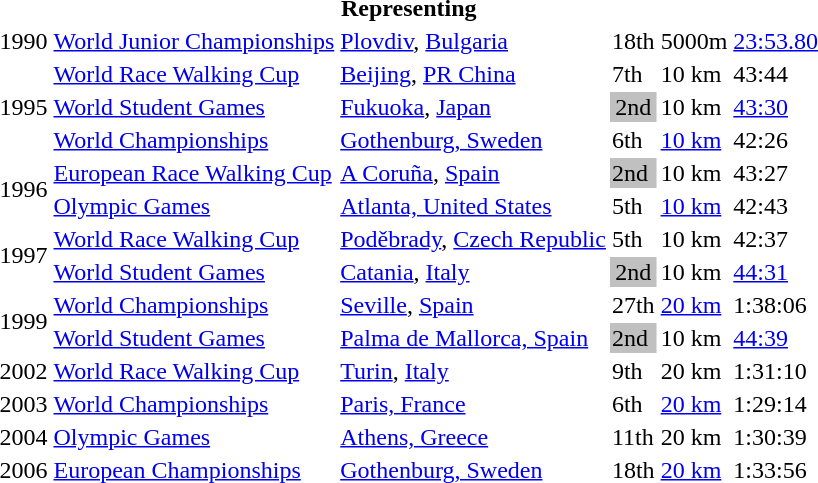<table>
<tr>
<th colspan="6">Representing </th>
</tr>
<tr>
<td>1990</td>
<td><a href='#'>World Junior Championships</a></td>
<td><a href='#'>Plovdiv</a>, <a href='#'>Bulgaria</a></td>
<td>18th</td>
<td>5000m</td>
<td><a href='#'>23:53.80</a></td>
</tr>
<tr>
<td rowspan=3>1995</td>
<td><a href='#'>World Race Walking Cup</a></td>
<td><a href='#'>Beijing</a>, <a href='#'>PR China</a></td>
<td>7th</td>
<td>10 km</td>
<td>43:44</td>
</tr>
<tr>
<td><a href='#'>World Student Games</a></td>
<td><a href='#'>Fukuoka</a>, <a href='#'>Japan</a></td>
<td bgcolor="silver" align="center">2nd</td>
<td>10 km</td>
<td><a href='#'>43:30</a></td>
</tr>
<tr>
<td><a href='#'>World Championships</a></td>
<td><a href='#'>Gothenburg, Sweden</a></td>
<td>6th</td>
<td><a href='#'>10 km</a></td>
<td>42:26</td>
</tr>
<tr>
<td rowspan=2>1996</td>
<td><a href='#'>European Race Walking Cup</a></td>
<td><a href='#'>A Coruña</a>, <a href='#'>Spain</a></td>
<td bgcolor="silver">2nd</td>
<td>10 km</td>
<td>43:27</td>
</tr>
<tr>
<td><a href='#'>Olympic Games</a></td>
<td><a href='#'>Atlanta, United States</a></td>
<td>5th</td>
<td><a href='#'>10 km</a></td>
<td>42:43</td>
</tr>
<tr>
<td rowspan=2>1997</td>
<td><a href='#'>World Race Walking Cup</a></td>
<td><a href='#'>Poděbrady</a>, <a href='#'>Czech Republic</a></td>
<td>5th</td>
<td>10 km</td>
<td>42:37</td>
</tr>
<tr>
<td><a href='#'>World Student Games</a></td>
<td><a href='#'>Catania</a>, <a href='#'>Italy</a></td>
<td bgcolor="silver" align="center">2nd</td>
<td>10 km</td>
<td><a href='#'>44:31</a></td>
</tr>
<tr>
<td rowspan=2>1999</td>
<td><a href='#'>World Championships</a></td>
<td><a href='#'>Seville</a>, <a href='#'>Spain</a></td>
<td>27th</td>
<td><a href='#'>20 km</a></td>
<td>1:38:06</td>
</tr>
<tr>
<td><a href='#'>World Student Games</a></td>
<td><a href='#'>Palma de Mallorca, Spain</a></td>
<td bgcolor="silver">2nd</td>
<td>10 km</td>
<td><a href='#'>44:39</a></td>
</tr>
<tr>
<td>2002</td>
<td><a href='#'>World Race Walking Cup</a></td>
<td><a href='#'>Turin</a>, <a href='#'>Italy</a></td>
<td>9th</td>
<td>20 km</td>
<td>1:31:10</td>
</tr>
<tr>
<td>2003</td>
<td><a href='#'>World Championships</a></td>
<td><a href='#'>Paris, France</a></td>
<td>6th</td>
<td><a href='#'>20 km</a></td>
<td>1:29:14</td>
</tr>
<tr>
<td>2004</td>
<td><a href='#'>Olympic Games</a></td>
<td><a href='#'>Athens, Greece</a></td>
<td>11th</td>
<td>20 km</td>
<td>1:30:39</td>
</tr>
<tr>
<td>2006</td>
<td><a href='#'>European Championships</a></td>
<td><a href='#'>Gothenburg, Sweden</a></td>
<td>18th</td>
<td><a href='#'>20 km</a></td>
<td>1:33:56</td>
</tr>
</table>
